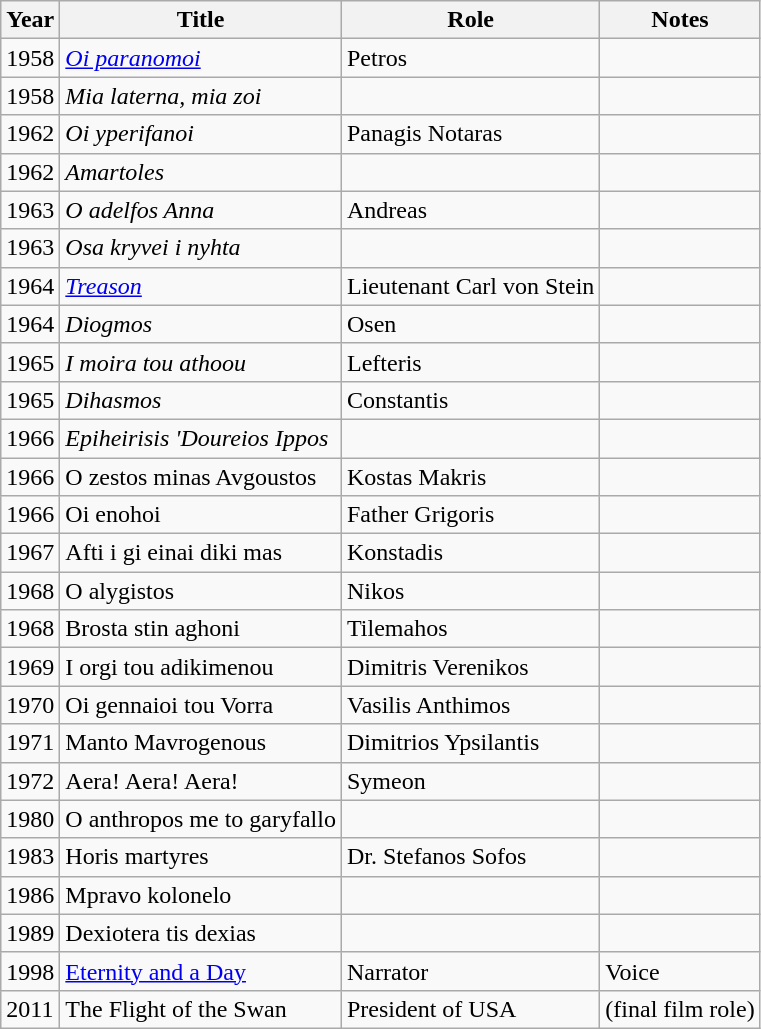<table class="wikitable">
<tr>
<th>Year</th>
<th>Title</th>
<th>Role</th>
<th>Notes</th>
</tr>
<tr>
<td>1958</td>
<td><em><a href='#'>Oi paranomoi</a></em></td>
<td>Petros</td>
<td></td>
</tr>
<tr>
<td>1958</td>
<td><em>Mia laterna, mia zoi</em></td>
<td></td>
<td></td>
</tr>
<tr>
<td>1962</td>
<td><em>Oi yperifanoi</em></td>
<td>Panagis Notaras</td>
<td></td>
</tr>
<tr>
<td>1962</td>
<td><em>Amartoles</em></td>
<td></td>
<td></td>
</tr>
<tr>
<td>1963</td>
<td><em>O adelfos Anna</em></td>
<td>Andreas</td>
<td></td>
</tr>
<tr>
<td>1963</td>
<td><em>Osa kryvei i nyhta</em></td>
<td></td>
<td></td>
</tr>
<tr>
<td>1964</td>
<td><em><a href='#'>Treason</a></em></td>
<td>Lieutenant Carl von Stein</td>
<td></td>
</tr>
<tr>
<td>1964</td>
<td><em>Diogmos</em></td>
<td>Osen</td>
<td></td>
</tr>
<tr>
<td>1965</td>
<td><em>I moira tou athoou</em></td>
<td>Lefteris</td>
<td></td>
</tr>
<tr>
<td>1965</td>
<td><em>Dihasmos</em></td>
<td>Constantis</td>
<td></td>
</tr>
<tr>
<td>1966</td>
<td><em>Epiheirisis 'Doureios Ippos<strong></td>
<td></td>
<td></td>
</tr>
<tr>
<td>1966</td>
<td></em>O zestos minas Avgoustos<em></td>
<td>Kostas Makris</td>
<td></td>
</tr>
<tr>
<td>1966</td>
<td></em>Oi enohoi<em></td>
<td>Father Grigoris</td>
<td></td>
</tr>
<tr>
<td>1967</td>
<td></em>Afti i gi einai diki mas<em></td>
<td>Konstadis</td>
<td></td>
</tr>
<tr>
<td>1968</td>
<td></em>O alygistos<em></td>
<td>Nikos</td>
<td></td>
</tr>
<tr>
<td>1968</td>
<td></em>Brosta stin aghoni<em></td>
<td>Tilemahos</td>
<td></td>
</tr>
<tr>
<td>1969</td>
<td></em>I orgi tou adikimenou<em></td>
<td>Dimitris Verenikos</td>
<td></td>
</tr>
<tr>
<td>1970</td>
<td></em>Oi gennaioi tou Vorra<em></td>
<td>Vasilis Anthimos</td>
<td></td>
</tr>
<tr>
<td>1971</td>
<td></em>Manto Mavrogenous<em></td>
<td>Dimitrios Ypsilantis</td>
<td></td>
</tr>
<tr>
<td>1972</td>
<td></em>Aera! Aera! Aera!<em></td>
<td>Symeon</td>
<td></td>
</tr>
<tr>
<td>1980</td>
<td></em>O anthropos me to garyfallo<em></td>
<td></td>
<td></td>
</tr>
<tr>
<td>1983</td>
<td></em>Horis martyres<em></td>
<td>Dr. Stefanos Sofos</td>
<td></td>
</tr>
<tr>
<td>1986</td>
<td></em>Mpravo kolonelo<em></td>
<td></td>
<td></td>
</tr>
<tr>
<td>1989</td>
<td></em>Dexiotera tis dexias<em></td>
<td></td>
<td></td>
</tr>
<tr>
<td>1998</td>
<td></em><a href='#'>Eternity and a Day</a><em></td>
<td>Narrator</td>
<td>Voice</td>
</tr>
<tr>
<td>2011</td>
<td></em>The Flight of the Swan<em></td>
<td>President of USA</td>
<td>(final film role)</td>
</tr>
</table>
